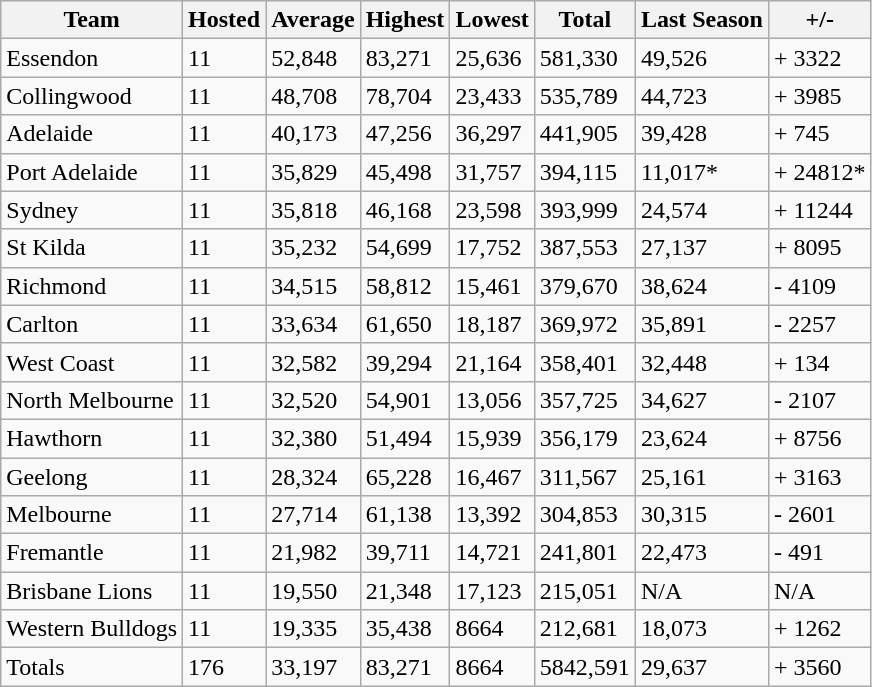<table class="wikitable sortable">
<tr>
<th>Team</th>
<th>Hosted</th>
<th>Average</th>
<th>Highest</th>
<th>Lowest</th>
<th>Total</th>
<th>Last Season</th>
<th>+/-</th>
</tr>
<tr>
<td>Essendon</td>
<td>11</td>
<td>52,848</td>
<td>83,271</td>
<td>25,636</td>
<td>581,330</td>
<td>49,526</td>
<td>+ 3322</td>
</tr>
<tr>
<td>Collingwood</td>
<td>11</td>
<td>48,708</td>
<td>78,704</td>
<td>23,433</td>
<td>535,789</td>
<td>44,723</td>
<td>+ 3985</td>
</tr>
<tr>
<td>Adelaide</td>
<td>11</td>
<td>40,173</td>
<td>47,256</td>
<td>36,297</td>
<td>441,905</td>
<td>39,428</td>
<td>+ 745</td>
</tr>
<tr>
<td>Port Adelaide</td>
<td>11</td>
<td>35,829</td>
<td>45,498</td>
<td>31,757</td>
<td>394,115</td>
<td>11,017*</td>
<td>+ 24812*</td>
</tr>
<tr>
<td>Sydney</td>
<td>11</td>
<td>35,818</td>
<td>46,168</td>
<td>23,598</td>
<td>393,999</td>
<td>24,574</td>
<td>+ 11244</td>
</tr>
<tr>
<td>St Kilda</td>
<td>11</td>
<td>35,232</td>
<td>54,699</td>
<td>17,752</td>
<td>387,553</td>
<td>27,137</td>
<td>+ 8095</td>
</tr>
<tr>
<td>Richmond</td>
<td>11</td>
<td>34,515</td>
<td>58,812</td>
<td>15,461</td>
<td>379,670</td>
<td>38,624</td>
<td>- 4109</td>
</tr>
<tr>
<td>Carlton</td>
<td>11</td>
<td>33,634</td>
<td>61,650</td>
<td>18,187</td>
<td>369,972</td>
<td>35,891</td>
<td>- 2257</td>
</tr>
<tr>
<td>West Coast</td>
<td>11</td>
<td>32,582</td>
<td>39,294</td>
<td>21,164</td>
<td>358,401</td>
<td>32,448</td>
<td>+ 134</td>
</tr>
<tr>
<td>North Melbourne</td>
<td>11</td>
<td>32,520</td>
<td>54,901</td>
<td>13,056</td>
<td>357,725</td>
<td>34,627</td>
<td>- 2107</td>
</tr>
<tr>
<td>Hawthorn</td>
<td>11</td>
<td>32,380</td>
<td>51,494</td>
<td>15,939</td>
<td>356,179</td>
<td>23,624</td>
<td>+ 8756</td>
</tr>
<tr>
<td>Geelong</td>
<td>11</td>
<td>28,324</td>
<td>65,228</td>
<td>16,467</td>
<td>311,567</td>
<td>25,161</td>
<td>+ 3163</td>
</tr>
<tr>
<td>Melbourne</td>
<td>11</td>
<td>27,714</td>
<td>61,138</td>
<td>13,392</td>
<td>304,853</td>
<td>30,315</td>
<td>- 2601</td>
</tr>
<tr>
<td>Fremantle</td>
<td>11</td>
<td>21,982</td>
<td>39,711</td>
<td>14,721</td>
<td>241,801</td>
<td>22,473</td>
<td>- 491</td>
</tr>
<tr>
<td>Brisbane Lions</td>
<td>11</td>
<td>19,550</td>
<td>21,348</td>
<td>17,123</td>
<td>215,051</td>
<td>N/A</td>
<td>N/A</td>
</tr>
<tr>
<td>Western Bulldogs</td>
<td>11</td>
<td>19,335</td>
<td>35,438</td>
<td>8664</td>
<td>212,681</td>
<td>18,073</td>
<td>+ 1262</td>
</tr>
<tr>
<td>Totals</td>
<td>176</td>
<td>33,197</td>
<td>83,271</td>
<td>8664</td>
<td>5842,591</td>
<td>29,637</td>
<td>+ 3560</td>
</tr>
</table>
